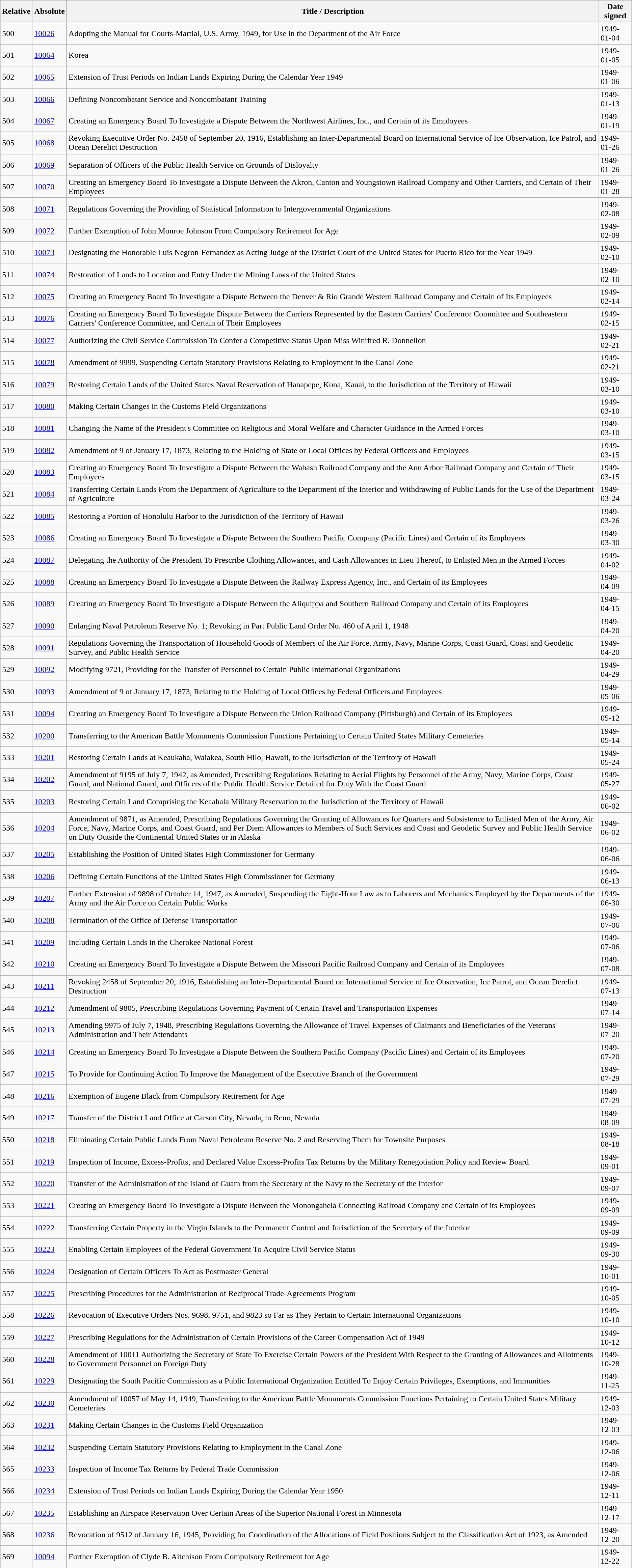<table class="wikitable">
<tr>
<th>Relative </th>
<th>Absolute </th>
<th>Title / Description</th>
<th>Date signed</th>
</tr>
<tr>
<td>500</td>
<td><a href='#'>10026</a></td>
<td>Adopting the Manual for Courts-Martial, U.S. Army, 1949, for Use in the Department of the Air Force</td>
<td>1949-01-04</td>
</tr>
<tr>
<td>501</td>
<td><a href='#'>10064</a></td>
<td>Korea</td>
<td>1949-01-05</td>
</tr>
<tr>
<td>502</td>
<td><a href='#'>10065</a></td>
<td>Extension of Trust Periods on Indian Lands Expiring During the Calendar Year 1949</td>
<td>1949-01-06</td>
</tr>
<tr>
<td>503</td>
<td><a href='#'>10066</a></td>
<td>Defining Noncombatant Service and Noncombatant Training</td>
<td>1949-01-13</td>
</tr>
<tr>
<td>504</td>
<td><a href='#'>10067</a></td>
<td>Creating an Emergency Board To Investigate a Dispute Between the Northwest Airlines, Inc., and Certain of its Employees</td>
<td>1949-01-19</td>
</tr>
<tr>
<td>505</td>
<td><a href='#'>10068</a></td>
<td>Revoking Executive Order No. 2458 of September 20, 1916, Establishing an Inter-Departmental Board on International Service of Ice Observation, Ice Patrol, and Ocean Derelict Destruction</td>
<td>1949-01-26</td>
</tr>
<tr>
<td>506</td>
<td><a href='#'>10069</a></td>
<td>Separation of Officers of the Public Health Service on Grounds of Disloyalty</td>
<td>1949-01-26</td>
</tr>
<tr>
<td>507</td>
<td><a href='#'>10070</a></td>
<td>Creating an Emergency Board To Investigate a Dispute Between the Akron, Canton and Youngstown Railroad Company and Other Carriers, and Certain of Their Employees</td>
<td>1949-01-28</td>
</tr>
<tr>
<td>508</td>
<td><a href='#'>10071</a></td>
<td>Regulations Governing the Providing of Statistical Information to Intergovernmental Organizations</td>
<td>1949-02-08</td>
</tr>
<tr>
<td>509</td>
<td><a href='#'>10072</a></td>
<td>Further Exemption of John Monroe Johnson From Compulsory Retirement for Age</td>
<td>1949-02-09</td>
</tr>
<tr>
<td>510</td>
<td><a href='#'>10073</a></td>
<td>Designating the Honorable Luis Negron-Fernandez as Acting Judge of the District Court of the United States for Puerto Rico for the Year 1949</td>
<td>1949-02-10</td>
</tr>
<tr>
<td>511</td>
<td><a href='#'>10074</a></td>
<td>Restoration of Lands to Location and Entry Under the Mining Laws of the United States</td>
<td>1949-02-10</td>
</tr>
<tr>
<td>512</td>
<td><a href='#'>10075</a></td>
<td>Creating an Emergency Board To Investigate a Dispute Between the Denver & Rio Grande Western Railroad Company and Certain of Its Employees</td>
<td>1949-02-14</td>
</tr>
<tr>
<td>513</td>
<td><a href='#'>10076</a></td>
<td>Creating an Emergency Board To Investigate Dispute Between the Carriers Represented by the Eastern Carriers' Conference Committee and Southeastern Carriers' Conference Committee, and Certain of Their Employees</td>
<td>1949-02-15</td>
</tr>
<tr>
<td>514</td>
<td><a href='#'>10077</a></td>
<td>Authorizing the Civil Service Commission To Confer a Competitive Status Upon Miss Winifred R. Donnellon</td>
<td>1949-02-21</td>
</tr>
<tr>
<td>515</td>
<td><a href='#'>10078</a></td>
<td>Amendment of 9999, Suspending Certain Statutory Provisions Relating to Employment in the Canal Zone</td>
<td>1949-02-21</td>
</tr>
<tr>
<td>516</td>
<td><a href='#'>10079</a></td>
<td>Restoring Certain Lands of the United States Naval Reservation of Hanapepe, Kona, Kauai, to the Jurisdiction of the Territory of Hawaii</td>
<td>1949-03-10</td>
</tr>
<tr>
<td>517</td>
<td><a href='#'>10080</a></td>
<td>Making Certain Changes in the Customs Field Organizations</td>
<td>1949-03-10</td>
</tr>
<tr>
<td>518</td>
<td><a href='#'>10081</a></td>
<td>Changing the Name of the President's Committee on Religious and Moral Welfare and Character Guidance in the Armed Forces</td>
<td>1949-03-10</td>
</tr>
<tr>
<td>519</td>
<td><a href='#'>10082</a></td>
<td>Amendment of 9 of January 17, 1873, Relating to the Holding of State or Local Offices by Federal Officers and Employees</td>
<td>1949-03-15</td>
</tr>
<tr>
<td>520</td>
<td><a href='#'>10083</a></td>
<td>Creating an Emergency Board To Investigate a Dispute Between the Wabash Railroad Company and the Ann Arbor Railroad Company and Certain of Their Employees</td>
<td>1949-03-15</td>
</tr>
<tr>
<td>521</td>
<td><a href='#'>10084</a></td>
<td>Transferring Certain Lands From the Department of Agriculture to the Department of the Interior and Withdrawing of Public Lands for the Use of the Department of Agriculture</td>
<td>1949-03-24</td>
</tr>
<tr>
<td>522</td>
<td><a href='#'>10085</a></td>
<td>Restoring a Portion of Honolulu Harbor to the Jurisdiction of the Territory of Hawaii</td>
<td>1949-03-26</td>
</tr>
<tr>
<td>523</td>
<td><a href='#'>10086</a></td>
<td>Creating an Emergency Board To Investigate a Dispute Between the Southern Pacific Company (Pacific Lines) and Certain of its Employees</td>
<td>1949-03-30</td>
</tr>
<tr>
<td>524</td>
<td><a href='#'>10087</a></td>
<td>Delegating the Authority of the President To Prescribe Clothing Allowances, and Cash Allowances in Lieu Thereof, to Enlisted Men in the Armed Forces</td>
<td>1949-04-02</td>
</tr>
<tr>
<td>525</td>
<td><a href='#'>10088</a></td>
<td>Creating an Emergency Board To Investigate a Dispute Between the Railway Express Agency, Inc., and Certain of its Employees</td>
<td>1949-04-09</td>
</tr>
<tr>
<td>526</td>
<td><a href='#'>10089</a></td>
<td>Creating an Emergency Board To Investigate a Dispute Between the Aliquippa and Southern Railroad Company and Certain of its Employees</td>
<td>1949-04-15</td>
</tr>
<tr>
<td>527</td>
<td><a href='#'>10090</a></td>
<td>Enlarging Naval Petroleum Reserve No. 1; Revoking in Part Public Land Order No. 460 of April 1, 1948</td>
<td>1949-04-20</td>
</tr>
<tr>
<td>528</td>
<td><a href='#'>10091</a></td>
<td>Regulations Governing the Transportation of Household Goods of Members of the Air Force, Army, Navy, Marine Corps, Coast Guard, Coast and Geodetic Survey, and Public Health Service</td>
<td>1949-04-20</td>
</tr>
<tr>
<td>529</td>
<td><a href='#'>10092</a></td>
<td>Modifying 9721, Providing for the Transfer of Personnel to Certain Public International Organizations</td>
<td>1949-04-29</td>
</tr>
<tr>
<td>530</td>
<td><a href='#'>10093</a></td>
<td>Amendment of 9 of January 17, 1873, Relating to the Holding of Local Offices by Federal Officers and Employees</td>
<td>1949-05-06</td>
</tr>
<tr>
<td>531</td>
<td><a href='#'>10094</a></td>
<td>Creating an Emergency Board To Investigate a Dispute Between the Union Railroad Company (Pittsburgh) and Certain of its Employees</td>
<td>1949-05-12</td>
</tr>
<tr>
<td>532</td>
<td><a href='#'>10200</a></td>
<td>Transferring to the American Battle Monuments Commission Functions Pertaining to Certain United States Military Cemeteries</td>
<td>1949-05-14</td>
</tr>
<tr>
<td>533</td>
<td><a href='#'>10201</a></td>
<td>Restoring Certain Lands at Keaukaha, Waiakea, South Hilo, Hawaii, to the Jurisdiction of the Territory of Hawaii</td>
<td>1949-05-24</td>
</tr>
<tr>
<td>534</td>
<td><a href='#'>10202</a></td>
<td>Amendment of 9195 of July 7, 1942, as Amended, Prescribing Regulations Relating to Aerial Flights by Personnel of the Army, Navy, Marine Corps, Coast Guard, and National Guard, and Officers of the Public Health Service Detailed for Duty With the Coast Guard</td>
<td>1949-05-27</td>
</tr>
<tr>
<td>535</td>
<td><a href='#'>10203</a></td>
<td>Restoring Certain Land Comprising the Keaahala Military Reservation to the Jurisdiction of the Territory of Hawaii</td>
<td>1949-06-02</td>
</tr>
<tr>
<td>536</td>
<td><a href='#'>10204</a></td>
<td>Amendment of 9871, as Amended, Prescribing Regulations Governing the Granting of Allowances for Quarters and Subsistence to Enlisted Men of the Army, Air Force, Navy, Marine Corps, and Coast Guard, and Per Diem Allowances to Members of Such Services and Coast and Geodetic Survey and Public Health Service on Duty Outside the Continental United States or in Alaska</td>
<td>1949-06-02</td>
</tr>
<tr>
<td>537</td>
<td><a href='#'>10205</a></td>
<td>Establishing the Position of United States High Commissioner for Germany</td>
<td>1949-06-06</td>
</tr>
<tr>
<td>538</td>
<td><a href='#'>10206</a></td>
<td>Defining Certain Functions of the United States High Commissioner for Germany</td>
<td>1949-06-13</td>
</tr>
<tr>
<td>539</td>
<td><a href='#'>10207</a></td>
<td>Further Extension of 9898 of October 14, 1947, as Amended, Suspending the Eight-Hour Law as to Laborers and Mechanics Employed by the Departments of the Army and the Air Force on Certain Public Works</td>
<td>1949-06-30</td>
</tr>
<tr>
<td>540</td>
<td><a href='#'>10208</a></td>
<td>Termination of the Office of Defense Transportation</td>
<td>1949-07-06</td>
</tr>
<tr>
<td>541</td>
<td><a href='#'>10209</a></td>
<td>Including Certain Lands in the Cherokee National Forest</td>
<td>1949-07-06</td>
</tr>
<tr>
<td>542</td>
<td><a href='#'>10210</a></td>
<td>Creating an Emergency Board To Investigate a Dispute Between the Missouri Pacific Railroad Company and Certain of its Employees</td>
<td>1949-07-08</td>
</tr>
<tr>
<td>543</td>
<td><a href='#'>10211</a></td>
<td>Revoking 2458 of September 20, 1916, Establishing an Inter-Departmental Board on International Service of Ice Observation, Ice Patrol, and Ocean Derelict Destruction</td>
<td>1949-07-13</td>
</tr>
<tr>
<td>544</td>
<td><a href='#'>10212</a></td>
<td>Amendment of 9805, Prescribing Regulations Governing Payment of Certain Travel and Transportation Expenses</td>
<td>1949-07-14</td>
</tr>
<tr>
<td>545</td>
<td><a href='#'>10213</a></td>
<td>Amending 9975 of July 7, 1948, Prescribing Regulations Governing the Allowance of Travel Expenses of Claimants and Beneficiaries of the Veterans' Administration and Their Attendants</td>
<td>1949-07-20</td>
</tr>
<tr>
<td>546</td>
<td><a href='#'>10214</a></td>
<td>Creating an Emergency Board To Investigate a Dispute Between the Southern Pacific Company (Pacific Lines) and Certain of its Employees</td>
<td>1949-07-20</td>
</tr>
<tr>
<td>547</td>
<td><a href='#'>10215</a></td>
<td>To Provide for Continuing Action To Improve the Management of the Executive Branch of the Government</td>
<td>1949-07-29</td>
</tr>
<tr>
<td>548</td>
<td><a href='#'>10216</a></td>
<td>Exemption of Eugene Black from Compulsory Retirement for Age</td>
<td>1949-07-29</td>
</tr>
<tr>
<td>549</td>
<td><a href='#'>10217</a></td>
<td>Transfer of the District Land Office at Carson City, Nevada, to Reno, Nevada</td>
<td>1949-08-09</td>
</tr>
<tr>
<td>550</td>
<td><a href='#'>10218</a></td>
<td>Eliminating Certain Public Lands From Naval Petroleum Reserve No. 2 and Reserving Them for Townsite Purposes</td>
<td>1949-08-18</td>
</tr>
<tr>
<td>551</td>
<td><a href='#'>10219</a></td>
<td>Inspection of Income, Excess-Profits, and Declared Value Excess-Profits Tax Returns by the Military Renegotiation Policy and Review Board</td>
<td>1949-09-01</td>
</tr>
<tr>
<td>552</td>
<td><a href='#'>10220</a></td>
<td>Transfer of the Administration of the Island of Guam from the Secretary of the Navy to the Secretary of the Interior</td>
<td>1949-09-07</td>
</tr>
<tr>
<td>553</td>
<td><a href='#'>10221</a></td>
<td>Creating an Emergency Board To Investigate a Dispute Between the Monongahela Connecting Railroad Company and Certain of its Employees</td>
<td>1949-09-09</td>
</tr>
<tr>
<td>554</td>
<td><a href='#'>10222</a></td>
<td>Transferring Certain Property in the Virgin Islands to the Permanent Control and Jurisdiction of the Secretary of the Interior</td>
<td>1949-09-09</td>
</tr>
<tr>
<td>555</td>
<td><a href='#'>10223</a></td>
<td>Enabling Certain Employees of the Federal Government To Acquire Civil Service Status</td>
<td>1949-09-30</td>
</tr>
<tr>
<td>556</td>
<td><a href='#'>10224</a></td>
<td>Designation of Certain Officers To Act as Postmaster General</td>
<td>1949-10-01</td>
</tr>
<tr>
<td>557</td>
<td><a href='#'>10225</a></td>
<td>Prescribing Procedures for the Administration of Reciprocal Trade-Agreements Program</td>
<td>1949-10-05</td>
</tr>
<tr>
<td>558</td>
<td><a href='#'>10226</a></td>
<td>Revocation of Executive Orders Nos. 9698, 9751, and 9823 so Far as They Pertain to Certain International Organizations</td>
<td>1949-10-10</td>
</tr>
<tr>
<td>559</td>
<td><a href='#'>10227</a></td>
<td>Prescribing Regulations for the Administration of Certain Provisions of the Career Compensation Act of 1949</td>
<td>1949-10-12</td>
</tr>
<tr>
<td>560</td>
<td><a href='#'>10228</a></td>
<td>Amendment of 10011 Authorizing the Secretary of State To Exercise Certain Powers of the President With Respect to the Granting of Allowances and Allotments to Government Personnel on Foreign Duty</td>
<td>1949-10-28</td>
</tr>
<tr>
<td>561</td>
<td><a href='#'>10229</a></td>
<td>Designating the South Pacific Commission as a Public International Organization Entitled To Enjoy Certain Privileges, Exemptions, and Immunities</td>
<td>1949-11-25</td>
</tr>
<tr>
<td>562</td>
<td><a href='#'>10230</a></td>
<td>Amendment of 10057 of May 14, 1949, Transferring to the American Battle Monuments Commission Functions Pertaining to Certain United States Military Cemeteries</td>
<td>1949-12-03</td>
</tr>
<tr>
<td>563</td>
<td><a href='#'>10231</a></td>
<td>Making Certain Changes in the Customs Field Organization</td>
<td>1949-12-03</td>
</tr>
<tr>
<td>564</td>
<td><a href='#'>10232</a></td>
<td>Suspending Certain Statutory Provisions Relating to Employment in the Canal Zone</td>
<td>1949-12-06</td>
</tr>
<tr>
<td>565</td>
<td><a href='#'>10233</a></td>
<td>Inspection of Income Tax Returns by Federal Trade Commission</td>
<td>1949-12-06</td>
</tr>
<tr>
<td>566</td>
<td><a href='#'>10234</a></td>
<td>Extension of Trust Periods on Indian Lands Expiring During the Calendar Year 1950</td>
<td>1949-12-11</td>
</tr>
<tr>
<td>567</td>
<td><a href='#'>10235</a></td>
<td>Establishing an Airspace Reservation Over Certain Areas of the Superior National Forest in Minnesota</td>
<td>1949-12-17</td>
</tr>
<tr>
<td>568</td>
<td><a href='#'>10236</a></td>
<td>Revocation of 9512 of January 16, 1945, Providing for Coordination of the Allocations of Field Positions Subject to the Classification Act of 1923, as Amended</td>
<td>1949-12-20</td>
</tr>
<tr>
<td>569</td>
<td><a href='#'>10094</a></td>
<td>Further Exemption of Clyde B. Aitchison From Compulsory Retirement for Age</td>
<td>1949-12-22</td>
</tr>
</table>
